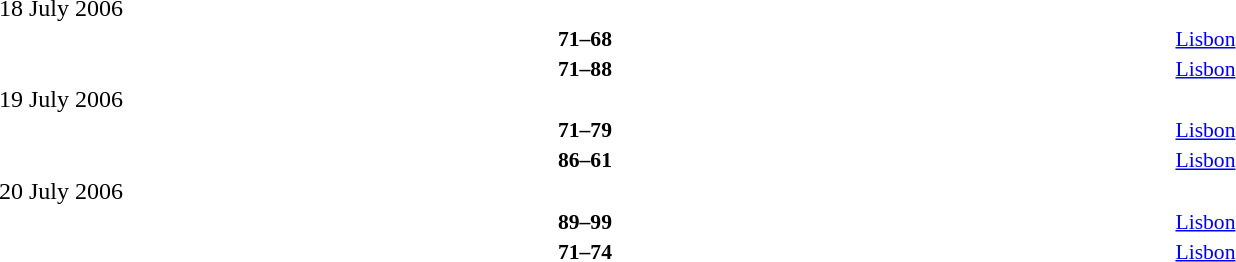<table style="width:100%;" cellspacing="1">
<tr>
<th width=25%></th>
<th width=3%></th>
<th width=6%></th>
<th width=3%></th>
<th width=25%></th>
</tr>
<tr>
<td>18 July 2006</td>
</tr>
<tr style=font-size:90%>
<td align=right><strong></strong></td>
<td></td>
<td align=center><strong>71–68</strong></td>
<td></td>
<td><strong></strong></td>
<td><a href='#'>Lisbon</a></td>
</tr>
<tr style=font-size:90%>
<td align=right><strong></strong></td>
<td></td>
<td align=center><strong>71–88</strong></td>
<td></td>
<td><strong></strong></td>
<td><a href='#'>Lisbon</a></td>
</tr>
<tr>
<td>19 July 2006</td>
</tr>
<tr style=font-size:90%>
<td align=right><strong></strong></td>
<td></td>
<td align=center><strong>71–79</strong></td>
<td></td>
<td><strong></strong></td>
<td><a href='#'>Lisbon</a></td>
</tr>
<tr style=font-size:90%>
<td align=right><strong></strong></td>
<td></td>
<td align=center><strong>86–61</strong></td>
<td></td>
<td><strong></strong></td>
<td><a href='#'>Lisbon</a></td>
</tr>
<tr>
<td>20 July 2006</td>
</tr>
<tr style=font-size:90%>
<td align=right><strong></strong></td>
<td></td>
<td align=center><strong>89–99</strong></td>
<td></td>
<td><strong></strong></td>
<td><a href='#'>Lisbon</a></td>
</tr>
<tr style=font-size:90%>
<td align=right><strong></strong></td>
<td></td>
<td align=center><strong>71–74</strong></td>
<td></td>
<td><strong></strong></td>
<td><a href='#'>Lisbon</a></td>
</tr>
</table>
